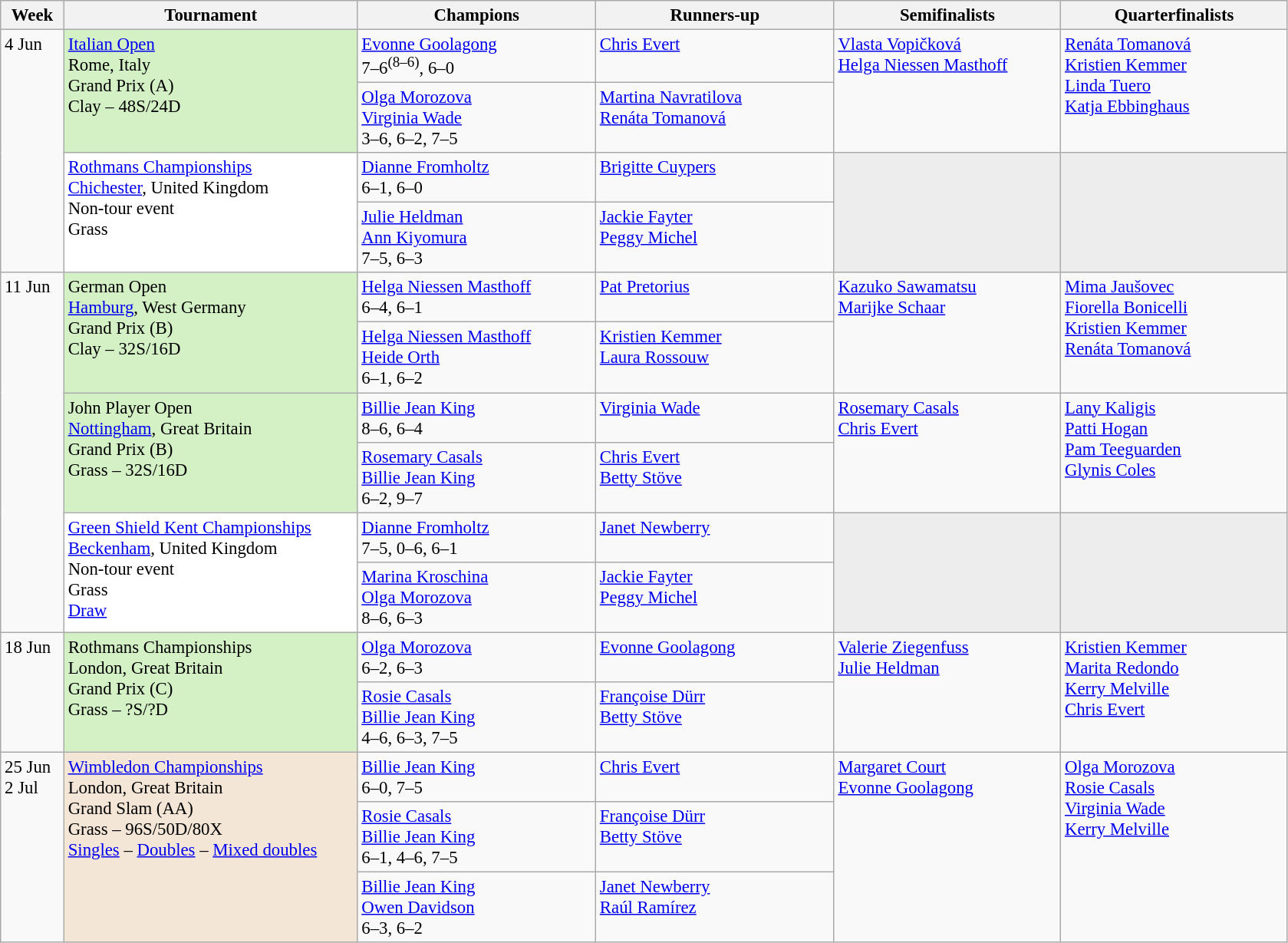<table class=wikitable style=font-size:95%>
<tr>
<th style="width:48px;">Week</th>
<th style="width:248px;">Tournament</th>
<th style="width:200px;">Champions</th>
<th style="width:200px;">Runners-up</th>
<th style="width:190px;">Semifinalists</th>
<th style="width:190px;">Quarterfinalists</th>
</tr>
<tr valign=top>
<td rowspan=4>4 Jun</td>
<td style="background:#D4F1C5;" rowspan="2"><a href='#'>Italian Open</a> <br> Rome, Italy <br>Grand Prix (A) <br>Clay – 48S/24D</td>
<td> <a href='#'>Evonne Goolagong</a> <br> 7–6<sup>(8–6)</sup>, 6–0</td>
<td> <a href='#'>Chris Evert</a></td>
<td rowspan=2> <a href='#'>Vlasta Vopičková</a> <br>  <a href='#'>Helga Niessen Masthoff</a></td>
<td rowspan=2> <a href='#'>Renáta Tomanová</a> <br>  <a href='#'>Kristien Kemmer</a> <br>  <a href='#'>Linda Tuero</a> <br>  <a href='#'>Katja Ebbinghaus</a></td>
</tr>
<tr valign=top>
<td> <a href='#'>Olga Morozova</a> <br>  <a href='#'>Virginia Wade</a> <br> 3–6, 6–2, 7–5</td>
<td> <a href='#'>Martina Navratilova</a> <br>  <a href='#'>Renáta Tomanová</a></td>
</tr>
<tr valign=top>
<td style="background:#fff;" rowspan="2"><a href='#'>Rothmans Championships</a><br> <a href='#'>Chichester</a>, United Kingdom<br>Non-tour event<br>Grass</td>
<td> <a href='#'>Dianne Fromholtz</a><br>6–1, 6–0</td>
<td> <a href='#'>Brigitte Cuypers</a></td>
<td rowspan=2 style="background:#ededed;"></td>
<td rowspan=2 style="background:#ededed;"></td>
</tr>
<tr valign=top>
<td> <a href='#'>Julie Heldman</a> <br>  <a href='#'>Ann Kiyomura</a><br>7–5, 6–3</td>
<td> <a href='#'>Jackie Fayter</a> <br>  <a href='#'>Peggy Michel</a></td>
</tr>
<tr valign=top>
<td rowspan=6>11 Jun</td>
<td style="background:#D4F1C5;" rowspan="2">German Open <br> <a href='#'>Hamburg</a>, West Germany <br>Grand Prix (B) <br>Clay – 32S/16D</td>
<td> <a href='#'>Helga Niessen Masthoff</a> <br> 6–4, 6–1</td>
<td> <a href='#'>Pat Pretorius</a></td>
<td rowspan=2> <a href='#'>Kazuko Sawamatsu</a> <br>  <a href='#'>Marijke Schaar</a></td>
<td rowspan=2> <a href='#'>Mima Jaušovec</a> <br>  <a href='#'>Fiorella Bonicelli</a> <br>  <a href='#'>Kristien Kemmer</a> <br>  <a href='#'>Renáta Tomanová</a></td>
</tr>
<tr valign=top>
<td> <a href='#'>Helga Niessen Masthoff</a> <br>  <a href='#'>Heide Orth</a> <br> 6–1, 6–2</td>
<td> <a href='#'>Kristien Kemmer</a> <br>  <a href='#'>Laura Rossouw</a></td>
</tr>
<tr valign=top>
<td style="background:#D4F1C5;" rowspan="2">John Player Open <br> <a href='#'>Nottingham</a>, Great Britain <br>Grand Prix (B) <br>Grass – 32S/16D</td>
<td> <a href='#'>Billie Jean King</a> <br> 8–6, 6–4</td>
<td> <a href='#'>Virginia Wade</a></td>
<td rowspan=2> <a href='#'>Rosemary Casals</a> <br>  <a href='#'>Chris Evert</a></td>
<td rowspan=2> <a href='#'>Lany Kaligis</a> <br>  <a href='#'>Patti Hogan</a> <br>  <a href='#'>Pam Teeguarden</a> <br>  <a href='#'>Glynis Coles</a></td>
</tr>
<tr valign=top>
<td> <a href='#'>Rosemary Casals</a> <br>  <a href='#'>Billie Jean King</a> <br> 6–2, 9–7</td>
<td> <a href='#'>Chris Evert</a> <br>  <a href='#'>Betty Stöve</a></td>
</tr>
<tr valign=top>
<td style="background:#fff;" rowspan="2"><a href='#'>Green Shield Kent Championships</a><br> <a href='#'>Beckenham</a>, United Kingdom<br>Non-tour event<br>Grass<br><a href='#'>Draw</a></td>
<td> <a href='#'>Dianne Fromholtz</a><br>7–5, 0–6, 6–1</td>
<td> <a href='#'>Janet Newberry</a></td>
<td rowspan=2 style="background:#ededed;"></td>
<td rowspan=2 style="background:#ededed;"></td>
</tr>
<tr valign=top>
<td> <a href='#'>Marina Kroschina</a> <br>  <a href='#'>Olga Morozova</a><br>8–6, 6–3</td>
<td> <a href='#'>Jackie Fayter</a> <br>  <a href='#'>Peggy Michel</a></td>
</tr>
<tr valign=top>
<td rowspan=2>18 Jun</td>
<td style="background:#D4F1C5;" rowspan="2">Rothmans Championships <br> London, Great Britain <br>Grand Prix (C) <br>Grass – ?S/?D</td>
<td> <a href='#'>Olga Morozova</a> <br> 6–2, 6–3</td>
<td> <a href='#'>Evonne Goolagong</a></td>
<td rowspan=2> <a href='#'>Valerie Ziegenfuss</a> <br>  <a href='#'>Julie Heldman</a></td>
<td rowspan=2> <a href='#'>Kristien Kemmer</a> <br>  <a href='#'>Marita Redondo</a> <br>  <a href='#'>Kerry Melville</a> <br>  <a href='#'>Chris Evert</a></td>
</tr>
<tr valign=top>
<td> <a href='#'>Rosie Casals</a> <br>  <a href='#'>Billie Jean King</a> <br> 4–6, 6–3, 7–5</td>
<td> <a href='#'>Françoise Dürr</a> <br>  <a href='#'>Betty Stöve</a></td>
</tr>
<tr valign=top>
<td rowspan=3>25 Jun<br>2 Jul</td>
<td bgcolor=#F3E6D7 rowspan=3><a href='#'>Wimbledon Championships</a><br>London, Great Britain<br>Grand Slam (AA) <br>Grass – 96S/50D/80X<br><a href='#'>Singles</a> – <a href='#'>Doubles</a> – <a href='#'>Mixed doubles</a></td>
<td> <a href='#'>Billie Jean King</a><br>6–0, 7–5</td>
<td> <a href='#'>Chris Evert</a></td>
<td rowspan=3> <a href='#'>Margaret Court</a><br> <a href='#'>Evonne Goolagong</a></td>
<td rowspan=3> <a href='#'>Olga Morozova</a><br> <a href='#'>Rosie Casals</a><br> <a href='#'>Virginia Wade</a><br> <a href='#'>Kerry Melville</a></td>
</tr>
<tr valign=top>
<td> <a href='#'>Rosie Casals</a> <br>  <a href='#'>Billie Jean King</a><br>6–1, 4–6, 7–5</td>
<td> <a href='#'>Françoise Dürr</a><br> <a href='#'>Betty Stöve</a></td>
</tr>
<tr valign=top>
<td> <a href='#'>Billie Jean King</a> <br>  <a href='#'>Owen Davidson</a><br>6–3, 6–2</td>
<td> <a href='#'>Janet Newberry</a> <br>  <a href='#'>Raúl Ramírez</a></td>
</tr>
</table>
